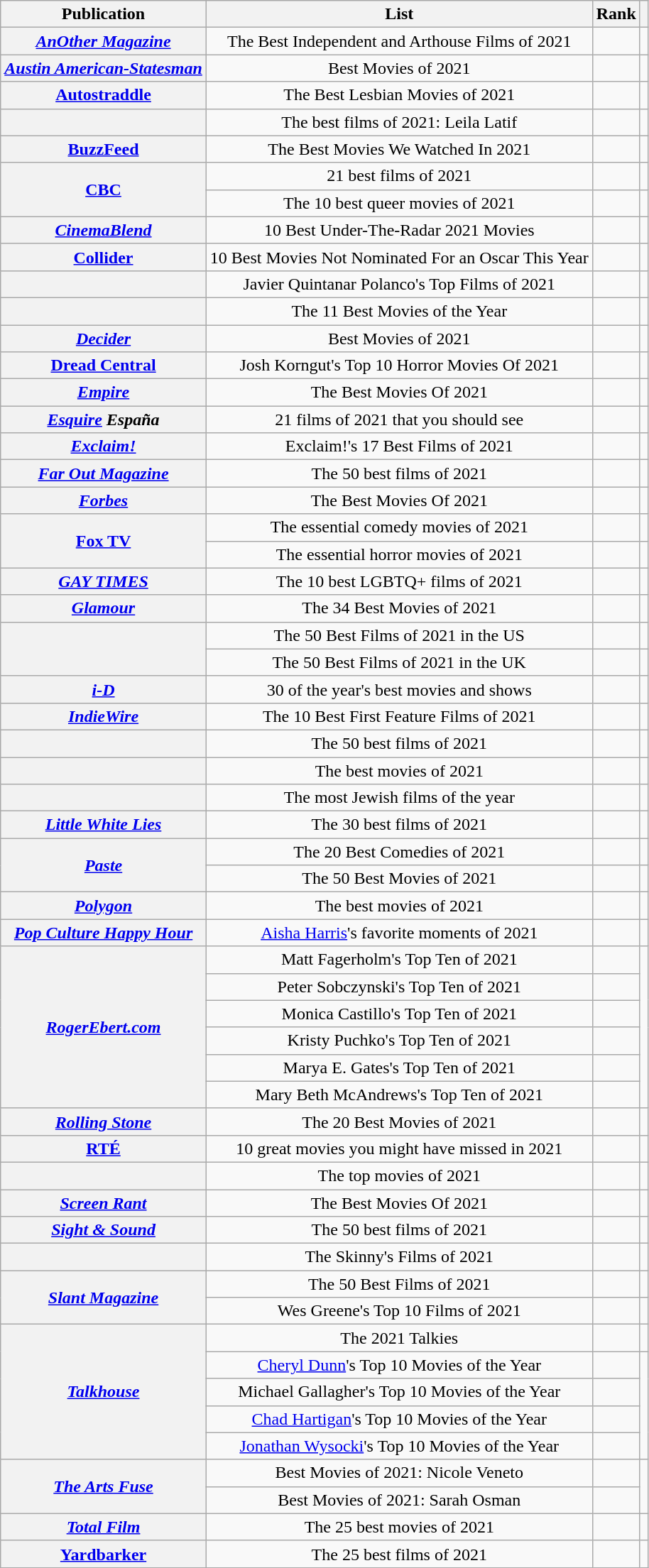<table class="wikitable sortable" style="border:none; margin:0; text-align:center">
<tr>
<th scope="col">Publication</th>
<th scope="col" class="unsortable">List</th>
<th scope="col" data-sort-type="number">Rank</th>
<th scope="col" class="unsortable"></th>
</tr>
<tr>
<th scope=row><em><a href='#'>AnOther Magazine</a></em></th>
<td>The Best Independent and Arthouse Films of 2021</td>
<td></td>
<td></td>
</tr>
<tr>
<th scope=row><em><a href='#'>Austin American-Statesman</a></em></th>
<td>Best Movies of 2021</td>
<td></td>
<td></td>
</tr>
<tr>
<th scope=row><a href='#'>Autostraddle</a></th>
<td>The Best Lesbian Movies of 2021</td>
<td></td>
<td></td>
</tr>
<tr>
<th scope=row></th>
<td>The best films of 2021: Leila Latif</td>
<td></td>
<td></td>
</tr>
<tr>
<th scope=row><a href='#'>BuzzFeed</a></th>
<td>The Best Movies We Watched In 2021</td>
<td></td>
<td></td>
</tr>
<tr>
<th scope=rowgroup rowspan="2"><a href='#'>CBC</a></th>
<td>21 best films of 2021</td>
<td></td>
<td></td>
</tr>
<tr>
<td>The 10 best queer movies of 2021</td>
<td></td>
<td></td>
</tr>
<tr>
<th scope=row><em><a href='#'>CinemaBlend</a></em></th>
<td>10 Best Under-The-Radar 2021 Movies</td>
<td></td>
<td></td>
</tr>
<tr>
<th scope=row><a href='#'>Collider</a></th>
<td>10 Best Movies Not Nominated For an Oscar This Year</td>
<td></td>
<td></td>
</tr>
<tr>
<th scope=row></th>
<td>Javier Quintanar Polanco's Top Films of 2021</td>
<td></td>
<td></td>
</tr>
<tr>
<th scope=row></th>
<td>The 11 Best Movies of the Year</td>
<td></td>
<td></td>
</tr>
<tr>
<th scope=row><em><a href='#'>Decider</a></em></th>
<td>Best Movies of 2021</td>
<td></td>
<td></td>
</tr>
<tr>
<th scope=row><a href='#'>Dread Central</a></th>
<td>Josh Korngut's Top 10 Horror Movies Of 2021</td>
<td></td>
<td></td>
</tr>
<tr>
<th scope=row><em><a href='#'>Empire</a></em></th>
<td>The Best Movies Of 2021</td>
<td></td>
<td></td>
</tr>
<tr>
<th scope=row><em><a href='#'>Esquire</a> España</em></th>
<td>21 films of 2021 that you should see</td>
<td></td>
<td></td>
</tr>
<tr>
<th scope=row><em><a href='#'>Exclaim!</a></em></th>
<td>Exclaim!'s 17 Best Films of 2021</td>
<td></td>
<td></td>
</tr>
<tr>
<th scope=row><em><a href='#'>Far Out Magazine</a></em></th>
<td>The 50 best films of 2021</td>
<td></td>
<td></td>
</tr>
<tr>
<th scope=row><em><a href='#'>Forbes</a></em></th>
<td>The Best Movies Of 2021</td>
<td></td>
<td></td>
</tr>
<tr>
<th scope=rowgroup rowspan="2"><a href='#'>Fox TV</a></th>
<td>The essential comedy movies of 2021</td>
<td></td>
<td></td>
</tr>
<tr>
<td>The essential horror movies of 2021</td>
<td></td>
<td></td>
</tr>
<tr>
<th scope=row><em><a href='#'>GAY TIMES</a></em></th>
<td>The 10 best LGBTQ+ films of 2021</td>
<td></td>
<td></td>
</tr>
<tr>
<th scope=row><em><a href='#'>Glamour</a></em></th>
<td>The 34 Best Movies of 2021</td>
<td></td>
<td></td>
</tr>
<tr>
<th scope=rowgroup rowspan="2"></th>
<td>The 50 Best Films of 2021 in the US</td>
<td></td>
<td></td>
</tr>
<tr>
<td>The 50 Best Films of 2021 in the UK</td>
<td></td>
<td></td>
</tr>
<tr>
<th scope=row><em><a href='#'>i-D</a></em></th>
<td>30 of the year's best movies and shows</td>
<td></td>
<td></td>
</tr>
<tr>
<th scope=row><em><a href='#'>IndieWire</a></em></th>
<td>The 10 Best First Feature Films of 2021</td>
<td></td>
<td></td>
</tr>
<tr>
<th scope=row></th>
<td>The 50 best films of 2021</td>
<td></td>
<td></td>
</tr>
<tr>
<th scope=row></th>
<td>The best movies of 2021</td>
<td></td>
<td></td>
</tr>
<tr>
<th scope=row></th>
<td>The most Jewish films of the year</td>
<td></td>
<td></td>
</tr>
<tr>
<th scope=row><em><a href='#'>Little White Lies</a></em></th>
<td>The 30 best films of 2021</td>
<td></td>
<td></td>
</tr>
<tr>
<th scope=rowgroup rowspan="2"><em><a href='#'>Paste</a></em></th>
<td>The 20 Best Comedies of 2021</td>
<td></td>
<td></td>
</tr>
<tr>
<td>The 50 Best Movies of 2021</td>
<td></td>
<td></td>
</tr>
<tr>
<th scope=row><em><a href='#'>Polygon</a></em></th>
<td>The best movies of 2021</td>
<td></td>
<td></td>
</tr>
<tr>
<th scope=row><em><a href='#'>Pop Culture Happy Hour</a></em></th>
<td><a href='#'>Aisha Harris</a>'s favorite moments of 2021</td>
<td></td>
<td></td>
</tr>
<tr>
<th scope=rowgroup rowspan="6"><em><a href='#'>RogerEbert.com</a></em></th>
<td>Matt Fagerholm's Top Ten of 2021</td>
<td></td>
<td rowspan="6"></td>
</tr>
<tr>
<td>Peter Sobczynski's Top Ten of 2021</td>
<td></td>
</tr>
<tr>
<td>Monica Castillo's Top Ten of 2021</td>
<td></td>
</tr>
<tr>
<td>Kristy Puchko's Top Ten of 2021</td>
<td></td>
</tr>
<tr>
<td>Marya E. Gates's Top Ten of 2021</td>
<td></td>
</tr>
<tr>
<td>Mary Beth McAndrews's Top Ten of 2021</td>
<td></td>
</tr>
<tr>
<th scope=row><em><a href='#'>Rolling Stone</a></em></th>
<td>The 20 Best Movies of 2021</td>
<td></td>
<td></td>
</tr>
<tr>
<th scope=row><a href='#'>RTÉ</a></th>
<td>10 great movies you might have missed in 2021</td>
<td></td>
<td></td>
</tr>
<tr>
<th scope=row></th>
<td>The top movies of 2021</td>
<td></td>
<td></td>
</tr>
<tr>
<th scope=row><em><a href='#'>Screen Rant</a></em></th>
<td>The Best Movies Of 2021</td>
<td></td>
<td></td>
</tr>
<tr>
<th scope=row><em><a href='#'>Sight & Sound</a></em></th>
<td>The 50 best films of 2021</td>
<td></td>
<td></td>
</tr>
<tr>
<th scope=row></th>
<td>The Skinny's Films of 2021</td>
<td></td>
<td></td>
</tr>
<tr>
<th scope=rowgroup rowspan="2"><em><a href='#'>Slant Magazine</a></em></th>
<td>The 50 Best Films of 2021</td>
<td></td>
<td></td>
</tr>
<tr>
<td>Wes Greene's Top 10 Films of 2021</td>
<td></td>
<td></td>
</tr>
<tr>
<th scope=rowgroup rowspan="5"><em><a href='#'>Talkhouse</a></em></th>
<td>The 2021 Talkies</td>
<td></td>
<td></td>
</tr>
<tr>
<td><a href='#'>Cheryl Dunn</a>'s Top 10 Movies of the Year</td>
<td></td>
<td rowspan="4"></td>
</tr>
<tr>
<td>Michael Gallagher's Top 10 Movies of the Year</td>
<td></td>
</tr>
<tr>
<td><a href='#'>Chad Hartigan</a>'s Top 10 Movies of the Year</td>
<td></td>
</tr>
<tr>
<td><a href='#'>Jonathan Wysocki</a>'s Top 10 Movies of the Year</td>
<td></td>
</tr>
<tr>
<th scope=rowgroup rowspan="2"><em><a href='#'>The Arts Fuse</a></em></th>
<td>Best Movies of 2021: Nicole Veneto</td>
<td></td>
<td rowspan="2"></td>
</tr>
<tr>
<td>Best Movies of 2021: Sarah Osman</td>
<td></td>
</tr>
<tr>
<th scope=row><em><a href='#'>Total Film</a></em></th>
<td>The 25 best movies of 2021</td>
<td></td>
<td></td>
</tr>
<tr>
<th scope=row><a href='#'>Yardbarker</a></th>
<td>The 25 best films of 2021</td>
<td></td>
<td></td>
</tr>
</table>
